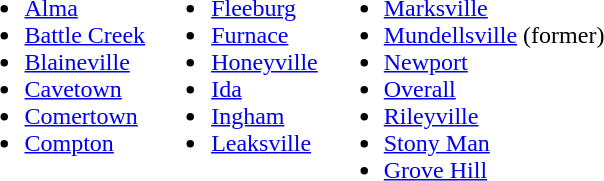<table border="0">
<tr>
<td valign="top"><br><ul><li><a href='#'>Alma</a></li><li><a href='#'>Battle Creek</a></li><li><a href='#'>Blaineville</a></li><li><a href='#'>Cavetown</a></li><li><a href='#'>Comertown</a></li><li><a href='#'>Compton</a></li></ul></td>
<td valign="top"><br><ul><li><a href='#'>Fleeburg</a></li><li><a href='#'>Furnace</a></li><li><a href='#'>Honeyville</a></li><li><a href='#'>Ida</a></li><li><a href='#'>Ingham</a></li><li><a href='#'>Leaksville</a></li></ul></td>
<td valign="top"><br><ul><li><a href='#'>Marksville</a></li><li><a href='#'>Mundellsville</a> (former)</li><li><a href='#'>Newport</a></li><li><a href='#'>Overall</a></li><li><a href='#'>Rileyville</a></li><li><a href='#'>Stony Man</a></li><li><a href='#'>Grove Hill</a></li></ul></td>
</tr>
</table>
